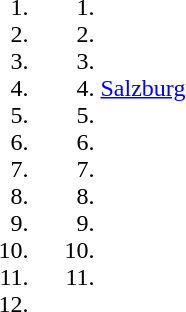<table>
<tr>
<td><br><ol><li></li><li></li><li></li><li></li><li></li><li></li><li></li><li></li><li></li><li></li><li></li><li></li></ol></td>
<td valign=top><br><ol>
<li> </li>
<li> </li>
<li> </li>
<li> <a href='#'>Salzburg</a></li> 
<li> </li>
<li> </li>
<li> </li>
<li> </li>
<li> </li>
<li> 
<li> </li>
</ol></td>
</tr>
</table>
